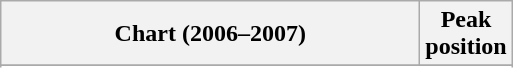<table class="wikitable sortable plainrowheaders" style="text-align:center">
<tr>
<th scope="col" style="width:17em;">Chart (2006–2007)</th>
<th scope="col">Peak<br>position</th>
</tr>
<tr>
</tr>
<tr>
</tr>
</table>
